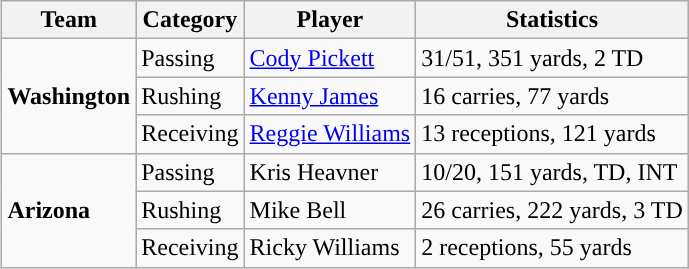<table class="wikitable" style="float: right;">
<tr>
<th>Team</th>
<th>Category</th>
<th>Player</th>
<th>Statistics</th>
</tr>
<tr>
<td rowspan=3><strong>Washington</strong></td>
<td>Passing</td>
<td><a href='#'>Cody Pickett</a></td>
<td>31/51, 351 yards, 2 TD</td>
</tr>
<tr>
<td>Rushing</td>
<td><a href='#'>Kenny James</a></td>
<td>16 carries, 77 yards</td>
</tr>
<tr>
<td>Receiving</td>
<td><a href='#'>Reggie Williams</a></td>
<td>13 receptions, 121 yards</td>
</tr>
<tr>
<td rowspan=3><strong>Arizona</strong></td>
<td>Passing</td>
<td>Kris Heavner</td>
<td>10/20, 151 yards, TD, INT</td>
</tr>
<tr>
<td>Rushing</td>
<td>Mike Bell</td>
<td>26 carries, 222 yards, 3 TD</td>
</tr>
<tr>
<td>Receiving</td>
<td>Ricky Williams</td>
<td>2 receptions, 55 yards</td>
</tr>
</table>
